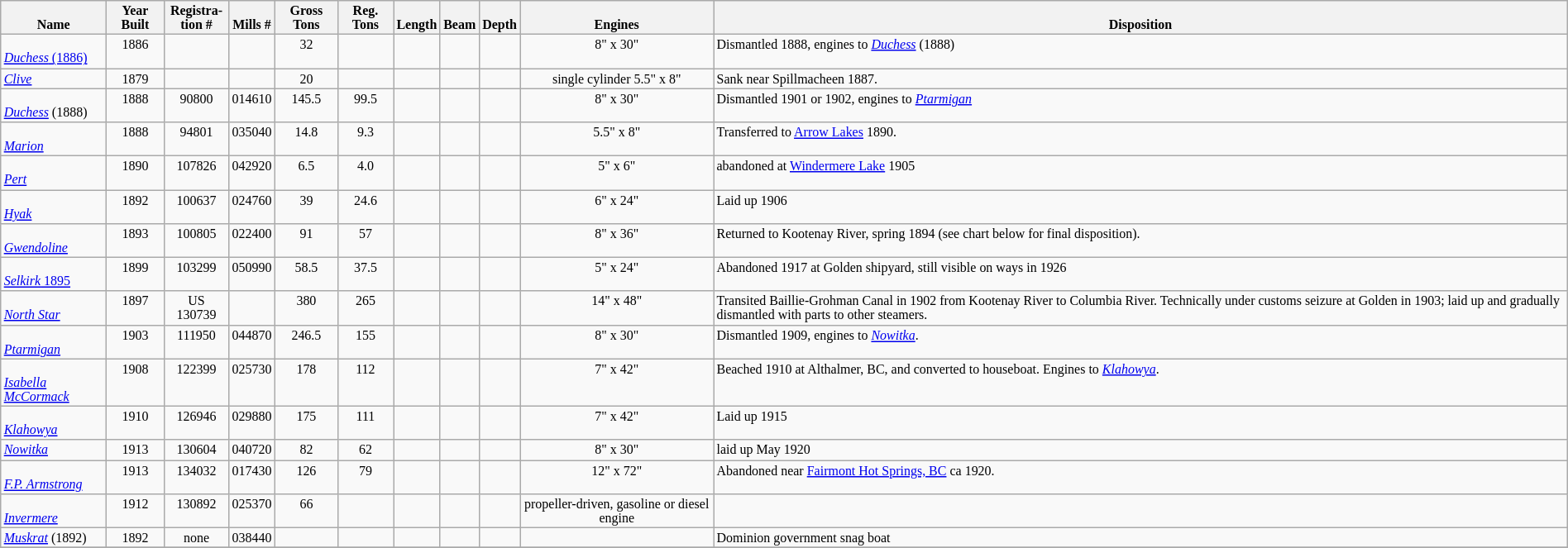<table class="wikitable collapsible sortable state = collapsed" style="margin-right:0">
<tr valign=bottom style="font-size:8pt">
<th width=80px align=center>Name</th>
<th>Year Built</th>
<th>Registra-<br>tion #</th>
<th>Mills #</th>
<th>Gross Tons</th>
<th>Reg. Tons</th>
<th>Length</th>
<th>Beam</th>
<th>Depth</th>
<th>Engines</th>
<th>Disposition<br></th>
</tr>
<tr align=center valign=top style="font-size:8pt">
<td align="left"><br><a href='#'><em>Duchess</em> (1886)</a></td>
<td>1886</td>
<td></td>
<td></td>
<td>32</td>
<td></td>
<td></td>
<td></td>
<td></td>
<td>8" x 30"</td>
<td align="left">Dismantled 1888, engines to <a href='#'><em>Duchess</em></a> (1888)<br></td>
</tr>
<tr align=center valign=top style="font-size:8pt">
<td align="left"><a href='#'><em>Clive</em></a></td>
<td>1879</td>
<td></td>
<td></td>
<td>20</td>
<td></td>
<td></td>
<td></td>
<td></td>
<td>single cylinder 5.5" x 8"</td>
<td align="left">Sank near Spillmacheen 1887.<br></td>
</tr>
<tr align=center valign=top style="font-size:8pt">
<td align="left"><br><a href='#'><em>Duchess</em></a> (1888)</td>
<td>1888</td>
<td>90800</td>
<td>014610</td>
<td>145.5</td>
<td>99.5</td>
<td></td>
<td></td>
<td></td>
<td>8" x 30"</td>
<td align="left">Dismantled 1901 or 1902, engines to <a href='#'><em>Ptarmigan</em></a><br></td>
</tr>
<tr align=center valign=top style="font-size:8pt">
<td align="left"><br><a href='#'><em>Marion</em></a></td>
<td>1888</td>
<td>94801</td>
<td>035040</td>
<td>14.8</td>
<td>9.3</td>
<td></td>
<td></td>
<td></td>
<td>5.5" x 8"</td>
<td align="left">Transferred to <a href='#'>Arrow Lakes</a> 1890.<br></td>
</tr>
<tr align=center valign=top style="font-size:8pt">
<td align="left"><br><a href='#'><em>Pert</em></a></td>
<td>1890</td>
<td>107826</td>
<td>042920</td>
<td>6.5</td>
<td>4.0</td>
<td></td>
<td></td>
<td></td>
<td>5" x 6"</td>
<td align="left">abandoned at <a href='#'>Windermere Lake</a> 1905<br></td>
</tr>
<tr align=center valign=top style="font-size:8pt">
<td align="left"><br><a href='#'><em>Hyak</em></a></td>
<td>1892</td>
<td>100637</td>
<td>024760</td>
<td>39</td>
<td>24.6</td>
<td></td>
<td></td>
<td></td>
<td>6" x 24"</td>
<td align="left">Laid up 1906<br></td>
</tr>
<tr align=center valign=top style="font-size:8pt">
<td align="left"><br><a href='#'><em>Gwendoline</em></a></td>
<td>1893</td>
<td>100805</td>
<td>022400</td>
<td>91</td>
<td>57</td>
<td></td>
<td></td>
<td></td>
<td>8" x 36"</td>
<td align="left">Returned to Kootenay River, spring 1894 (see chart below for final disposition).<br></td>
</tr>
<tr align=center valign=top style="font-size:8pt">
<td align="left"><br><a href='#'><em>Selkirk</em> 1895</a></td>
<td>1899</td>
<td>103299</td>
<td>050990</td>
<td>58.5</td>
<td>37.5</td>
<td></td>
<td></td>
<td></td>
<td>5" x 24"</td>
<td align="left">Abandoned 1917 at Golden shipyard, still visible on ways in 1926<br></td>
</tr>
<tr align=center valign=top style="font-size:8pt">
<td align="left"><br><a href='#'><em>North Star</em></a></td>
<td>1897</td>
<td>US 130739</td>
<td></td>
<td>380</td>
<td>265</td>
<td></td>
<td></td>
<td></td>
<td>14" x 48"</td>
<td align="left">Transited Baillie-Grohman Canal in 1902 from Kootenay River to Columbia River.  Technically under customs seizure at Golden in 1903; laid up and gradually dismantled with parts to other steamers.<br></td>
</tr>
<tr align=center valign=top style="font-size:8pt">
<td align="left"><br><a href='#'><em>Ptarmigan</em></a></td>
<td>1903</td>
<td>111950</td>
<td>044870</td>
<td>246.5</td>
<td>155</td>
<td></td>
<td></td>
<td></td>
<td>8" x 30"</td>
<td align="left" valign="top">Dismantled 1909, engines to <a href='#'><em>Nowitka</em></a>.<br></td>
</tr>
<tr align=center valign=top style="font-size:8pt">
<td align="left"><br><a href='#'><em>Isabella McCormack</em></a></td>
<td>1908</td>
<td>122399</td>
<td>025730</td>
<td>178</td>
<td>112</td>
<td></td>
<td></td>
<td></td>
<td>7" x 42"</td>
<td align="left">Beached 1910 at Althalmer, BC, and converted to houseboat.  Engines to <a href='#'><em>Klahowya</em></a>.<br></td>
</tr>
<tr align=center valign=top style="font-size:8pt">
<td align="left"><br><a href='#'><em>Klahowya</em></a></td>
<td>1910</td>
<td>126946</td>
<td>029880</td>
<td>175</td>
<td>111</td>
<td></td>
<td></td>
<td></td>
<td>7" x 42"</td>
<td align="left">Laid up 1915<br></td>
</tr>
<tr align=center valign=top style="font-size:8pt">
<td align="left"><a href='#'><em>Nowitka</em></a></td>
<td>1913</td>
<td>130604</td>
<td>040720</td>
<td>82</td>
<td>62</td>
<td></td>
<td></td>
<td></td>
<td>8" x 30"</td>
<td align="left">laid up May 1920<br></td>
</tr>
<tr align=center valign=top style="font-size:8pt">
<td align="left"><br><a href='#'><em>F.P. Armstrong</em></a></td>
<td>1913</td>
<td>134032</td>
<td>017430</td>
<td>126</td>
<td>79</td>
<td></td>
<td></td>
<td></td>
<td>12" x 72"</td>
<td align="left">Abandoned near <a href='#'>Fairmont Hot Springs, BC</a> ca 1920.<br></td>
</tr>
<tr align=center valign=top style="font-size:8pt">
<td align="left"><br><a href='#'><em>Invermere</em></a></td>
<td>1912</td>
<td>130892</td>
<td>025370</td>
<td>66</td>
<td></td>
<td></td>
<td></td>
<td></td>
<td>propeller-driven, gasoline or diesel engine</td>
<td align="left"><br></td>
</tr>
<tr align=center valign=top style="font-size:8pt">
<td align="left"><a href='#'><em>Muskrat</em></a> (1892)</td>
<td>1892</td>
<td>none</td>
<td>038440</td>
<td></td>
<td></td>
<td></td>
<td></td>
<td></td>
<td></td>
<td align="left">Dominion government snag boat</td>
</tr>
<tr>
</tr>
</table>
